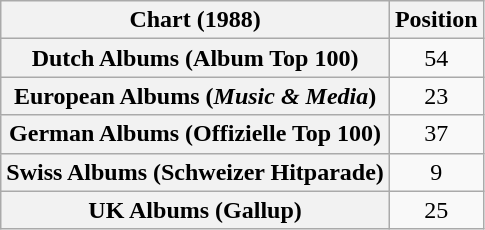<table class="wikitable sortable plainrowheaders" style="text-align:center">
<tr>
<th scope="col">Chart (1988)</th>
<th scope="col">Position</th>
</tr>
<tr>
<th scope="row">Dutch Albums (Album Top 100)</th>
<td>54</td>
</tr>
<tr>
<th scope="row">European Albums (<em>Music & Media</em>)</th>
<td>23</td>
</tr>
<tr>
<th scope="row">German Albums (Offizielle Top 100)</th>
<td>37</td>
</tr>
<tr>
<th scope="row">Swiss Albums (Schweizer Hitparade)</th>
<td>9</td>
</tr>
<tr>
<th scope="row">UK Albums (Gallup)</th>
<td>25</td>
</tr>
</table>
